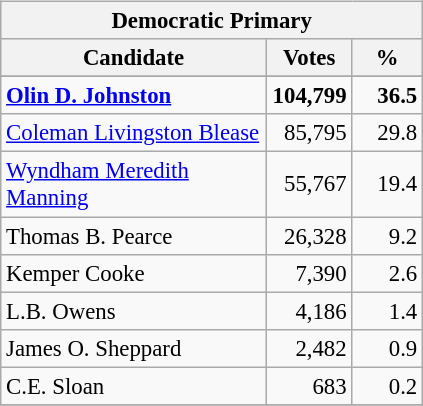<table class="wikitable" align="left" style="margin: 1em 1em 1em 0; background: #f9f9f9; font-size: 95%;">
<tr style="background-color:#E9E9E9">
<th colspan="3">Democratic Primary</th>
</tr>
<tr style="background-color:#E9E9E9">
<th colspan="1" style="width: 170px">Candidate</th>
<th style="width: 50px">Votes</th>
<th style="width: 40px">%</th>
</tr>
<tr>
</tr>
<tr>
<td><strong><a href='#'>Olin D. Johnston</a></strong></td>
<td align="right"><strong>104,799</strong></td>
<td align="right"><strong>36.5</strong></td>
</tr>
<tr>
<td><a href='#'>Coleman Livingston Blease</a></td>
<td align="right">85,795</td>
<td align="right">29.8</td>
</tr>
<tr>
<td><a href='#'>Wyndham Meredith Manning</a></td>
<td align="right">55,767</td>
<td align="right">19.4</td>
</tr>
<tr>
<td>Thomas B. Pearce</td>
<td align="right">26,328</td>
<td align="right">9.2</td>
</tr>
<tr>
<td>Kemper Cooke</td>
<td align="right">7,390</td>
<td align="right">2.6</td>
</tr>
<tr>
<td>L.B. Owens</td>
<td align="right">4,186</td>
<td align="right">1.4</td>
</tr>
<tr>
<td>James O. Sheppard</td>
<td align="right">2,482</td>
<td align="right">0.9</td>
</tr>
<tr>
<td>C.E. Sloan</td>
<td align="right">683</td>
<td align="right">0.2</td>
</tr>
<tr>
</tr>
</table>
